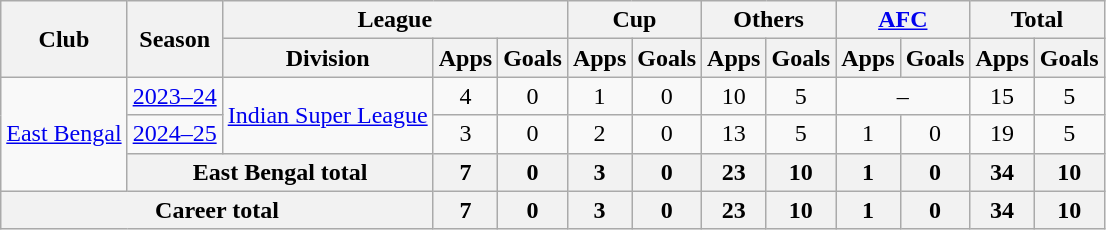<table class="wikitable" style="text-align:center">
<tr>
<th rowspan="2">Club</th>
<th rowspan="2">Season</th>
<th colspan="3">League</th>
<th colspan="2">Cup</th>
<th colspan="2">Others</th>
<th colspan="2"><a href='#'>AFC</a></th>
<th colspan="2">Total</th>
</tr>
<tr>
<th>Division</th>
<th>Apps</th>
<th>Goals</th>
<th>Apps</th>
<th>Goals</th>
<th>Apps</th>
<th>Goals</th>
<th>Apps</th>
<th>Goals</th>
<th>Apps</th>
<th>Goals</th>
</tr>
<tr>
<td rowspan=3><a href='#'>East Bengal</a></td>
<td><a href='#'>2023–24</a></td>
<td rowspan=2><a href='#'>Indian Super League</a></td>
<td>4</td>
<td>0</td>
<td>1</td>
<td>0</td>
<td>10</td>
<td>5</td>
<td colspan=2>–</td>
<td>15</td>
<td>5</td>
</tr>
<tr>
<td><a href='#'>2024–25</a></td>
<td>3</td>
<td>0</td>
<td>2</td>
<td>0</td>
<td>13</td>
<td>5</td>
<td>1</td>
<td>0</td>
<td>19</td>
<td>5</td>
</tr>
<tr>
<th colspan=2><strong>East Bengal total</strong></th>
<th>7</th>
<th>0</th>
<th>3</th>
<th>0</th>
<th>23</th>
<th>10</th>
<th>1</th>
<th>0</th>
<th>34</th>
<th>10</th>
</tr>
<tr>
<th colspan=3><strong>Career total</strong></th>
<th>7</th>
<th>0</th>
<th>3</th>
<th>0</th>
<th>23</th>
<th>10</th>
<th>1</th>
<th>0</th>
<th>34</th>
<th>10</th>
</tr>
</table>
